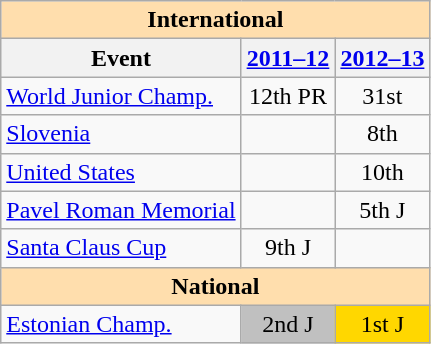<table class="wikitable" style="text-align:center">
<tr>
<th style="background-color: #ffdead; " colspan=3 align=center>International</th>
</tr>
<tr>
<th>Event</th>
<th><a href='#'>2011–12</a></th>
<th><a href='#'>2012–13</a></th>
</tr>
<tr>
<td align=left><a href='#'>World Junior Champ.</a></td>
<td>12th PR</td>
<td>31st</td>
</tr>
<tr>
<td align=left> <a href='#'>Slovenia</a></td>
<td></td>
<td>8th</td>
</tr>
<tr>
<td align=left> <a href='#'>United States</a></td>
<td></td>
<td>10th</td>
</tr>
<tr>
<td align=left><a href='#'>Pavel Roman Memorial</a></td>
<td></td>
<td>5th J</td>
</tr>
<tr>
<td align=left><a href='#'>Santa Claus Cup</a></td>
<td>9th J</td>
<td></td>
</tr>
<tr>
<th style="background-color: #ffdead; " colspan=3 align=center>National</th>
</tr>
<tr>
<td align=left><a href='#'>Estonian Champ.</a></td>
<td bgcolor=silver>2nd J</td>
<td bgcolor=gold>1st J</td>
</tr>
</table>
